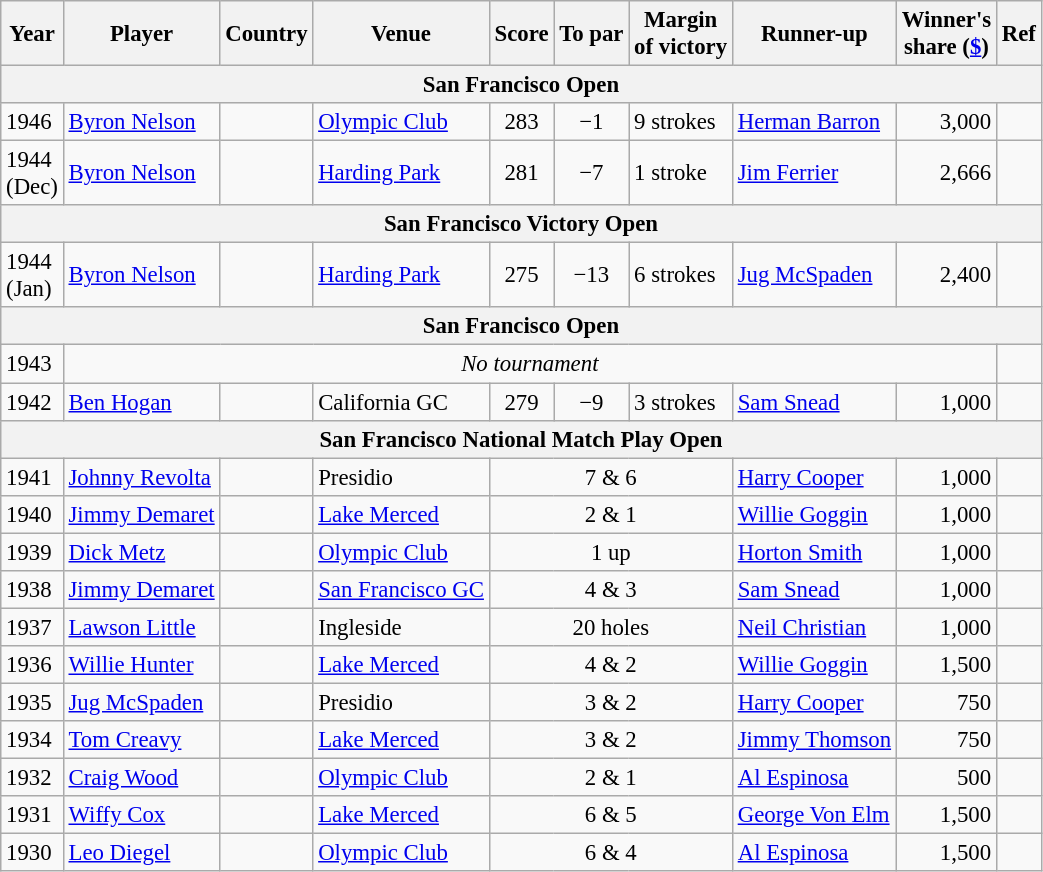<table class="wikitable" style="font-size:95%">
<tr>
<th>Year</th>
<th>Player</th>
<th>Country</th>
<th>Venue</th>
<th>Score</th>
<th>To par</th>
<th>Margin<br>of victory</th>
<th>Runner-up</th>
<th>Winner's<br>share (<a href='#'>$</a>)</th>
<th>Ref</th>
</tr>
<tr>
<th colspan=10>San Francisco Open</th>
</tr>
<tr>
<td>1946</td>
<td><a href='#'>Byron Nelson</a></td>
<td></td>
<td><a href='#'>Olympic Club</a></td>
<td align=center>283</td>
<td align=center>−1</td>
<td>9 strokes</td>
<td> <a href='#'>Herman Barron</a></td>
<td align=right>3,000</td>
<td></td>
</tr>
<tr>
<td>1944<br>(Dec)</td>
<td><a href='#'>Byron Nelson</a></td>
<td></td>
<td><a href='#'>Harding Park</a></td>
<td align=center>281</td>
<td align=center>−7</td>
<td>1 stroke</td>
<td> <a href='#'>Jim Ferrier</a></td>
<td align=right>2,666</td>
<td></td>
</tr>
<tr>
<th colspan=10>San Francisco Victory Open</th>
</tr>
<tr>
<td>1944<br>(Jan)</td>
<td><a href='#'>Byron Nelson</a></td>
<td></td>
<td><a href='#'>Harding Park</a></td>
<td align=center>275</td>
<td align=center>−13</td>
<td>6 strokes</td>
<td> <a href='#'>Jug McSpaden</a></td>
<td align=right>2,400</td>
<td></td>
</tr>
<tr>
<th colspan=10>San Francisco Open</th>
</tr>
<tr>
<td>1943</td>
<td align=center colspan=8><em>No tournament</em></td>
</tr>
<tr>
<td>1942</td>
<td><a href='#'>Ben Hogan</a></td>
<td></td>
<td>California GC</td>
<td align=center>279</td>
<td align=center>−9</td>
<td>3 strokes</td>
<td> <a href='#'>Sam Snead</a></td>
<td align=right>1,000</td>
<td></td>
</tr>
<tr>
<th colspan=10>San Francisco National Match Play Open</th>
</tr>
<tr>
<td>1941</td>
<td><a href='#'>Johnny Revolta</a></td>
<td></td>
<td>Presidio</td>
<td align=center colspan=3>7 & 6</td>
<td> <a href='#'>Harry Cooper</a></td>
<td align=right>1,000</td>
<td></td>
</tr>
<tr>
<td>1940</td>
<td><a href='#'>Jimmy Demaret</a></td>
<td></td>
<td><a href='#'>Lake Merced</a></td>
<td align=center colspan=3>2 & 1</td>
<td> <a href='#'>Willie Goggin</a></td>
<td align=right>1,000</td>
<td></td>
</tr>
<tr>
<td>1939</td>
<td><a href='#'>Dick Metz</a></td>
<td></td>
<td><a href='#'>Olympic Club</a></td>
<td align=center colspan=3>1 up</td>
<td> <a href='#'>Horton Smith</a></td>
<td align=right>1,000</td>
<td></td>
</tr>
<tr>
<td>1938</td>
<td><a href='#'>Jimmy Demaret</a></td>
<td></td>
<td><a href='#'>San Francisco GC</a></td>
<td align=center colspan=3>4 & 3</td>
<td> <a href='#'>Sam Snead</a></td>
<td align=right>1,000</td>
<td></td>
</tr>
<tr>
<td>1937</td>
<td><a href='#'>Lawson Little</a></td>
<td></td>
<td>Ingleside</td>
<td align=center colspan=3>20 holes</td>
<td> <a href='#'>Neil Christian</a></td>
<td align=right>1,000</td>
<td></td>
</tr>
<tr>
<td>1936</td>
<td><a href='#'>Willie Hunter</a></td>
<td></td>
<td><a href='#'>Lake Merced</a></td>
<td align=center colspan=3>4 & 2</td>
<td> <a href='#'>Willie Goggin</a></td>
<td align=right>1,500</td>
<td></td>
</tr>
<tr>
<td>1935</td>
<td><a href='#'>Jug McSpaden</a></td>
<td></td>
<td>Presidio</td>
<td align=center colspan=3>3 & 2</td>
<td> <a href='#'>Harry Cooper</a></td>
<td align=right>750</td>
<td></td>
</tr>
<tr>
<td>1934</td>
<td><a href='#'>Tom Creavy</a></td>
<td></td>
<td><a href='#'>Lake Merced</a></td>
<td align=center colspan=3>3 & 2</td>
<td> <a href='#'>Jimmy Thomson</a></td>
<td align=right>750</td>
<td></td>
</tr>
<tr>
<td>1932</td>
<td><a href='#'>Craig Wood</a></td>
<td></td>
<td><a href='#'>Olympic Club</a></td>
<td align=center colspan=3>2 & 1</td>
<td> <a href='#'>Al Espinosa</a></td>
<td align=right>500</td>
<td></td>
</tr>
<tr>
<td>1931</td>
<td><a href='#'>Wiffy Cox</a></td>
<td></td>
<td><a href='#'>Lake Merced</a></td>
<td align=center colspan=3>6 & 5</td>
<td> <a href='#'>George Von Elm</a></td>
<td align=right>1,500</td>
<td></td>
</tr>
<tr>
<td>1930</td>
<td><a href='#'>Leo Diegel</a></td>
<td></td>
<td><a href='#'>Olympic Club</a></td>
<td align=center colspan=3>6 & 4</td>
<td> <a href='#'>Al Espinosa</a></td>
<td align=right>1,500</td>
<td></td>
</tr>
</table>
